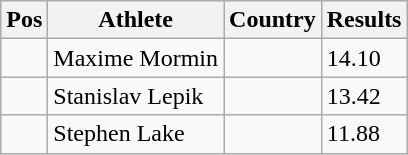<table class="wikitable">
<tr>
<th>Pos</th>
<th>Athlete</th>
<th>Country</th>
<th>Results</th>
</tr>
<tr>
<td align="center"></td>
<td>Maxime Mormin</td>
<td></td>
<td>14.10</td>
</tr>
<tr>
<td align="center"></td>
<td>Stanislav Lepik</td>
<td></td>
<td>13.42</td>
</tr>
<tr>
<td align="center"></td>
<td>Stephen Lake</td>
<td></td>
<td>11.88</td>
</tr>
</table>
